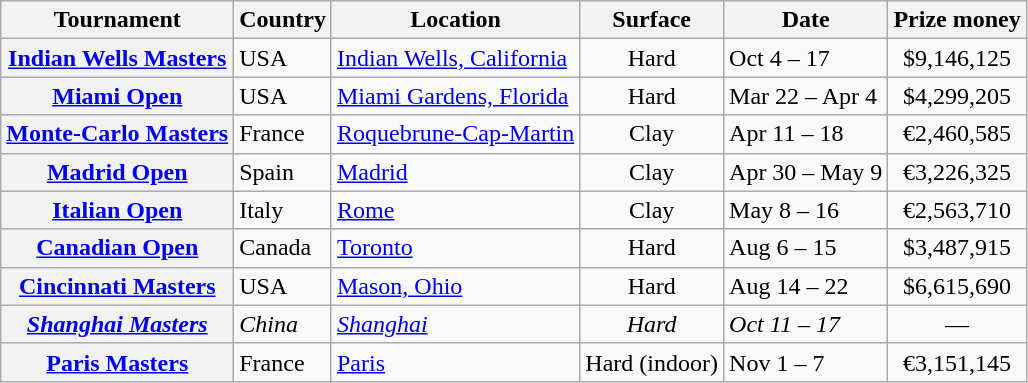<table class="wikitable plainrowheaders nowrap">
<tr>
<th scope="col">Tournament</th>
<th scope="col">Country</th>
<th scope="col">Location</th>
<th scope="col">Surface</th>
<th scope="col">Date</th>
<th scope="col">Prize money</th>
</tr>
<tr>
<th scope="row"><a href='#'>Indian Wells Masters</a></th>
<td>USA</td>
<td><a href='#'>Indian Wells, California</a></td>
<td align="center">Hard</td>
<td>Oct 4 – 17 </td>
<td align="center">$9,146,125</td>
</tr>
<tr>
<th scope="row"><a href='#'>Miami Open</a></th>
<td>USA</td>
<td><a href='#'>Miami Gardens, Florida</a></td>
<td align="center">Hard</td>
<td>Mar 22 – Apr 4</td>
<td align="center">$4,299,205</td>
</tr>
<tr>
<th scope="row"><a href='#'>Monte-Carlo Masters</a></th>
<td>France</td>
<td><a href='#'>Roquebrune-Cap-Martin</a></td>
<td align="center">Clay</td>
<td>Apr 11 – 18</td>
<td align="center">€2,460,585</td>
</tr>
<tr>
<th scope="row"><a href='#'>Madrid Open</a></th>
<td>Spain</td>
<td><a href='#'>Madrid</a></td>
<td align="center">Clay</td>
<td>Apr 30 – May 9</td>
<td align="center">€3,226,325</td>
</tr>
<tr>
<th scope="row"><a href='#'>Italian Open</a></th>
<td>Italy</td>
<td><a href='#'>Rome</a></td>
<td align="center">Clay</td>
<td>May 8 – 16</td>
<td align="center">€2,563,710</td>
</tr>
<tr>
<th scope="row"><a href='#'>Canadian Open</a></th>
<td>Canada</td>
<td><a href='#'>Toronto</a></td>
<td align="center">Hard</td>
<td>Aug 6 – 15</td>
<td align="center">$3,487,915</td>
</tr>
<tr>
<th scope="row"><a href='#'>Cincinnati Masters</a></th>
<td>USA</td>
<td><a href='#'>Mason, Ohio</a></td>
<td align="center">Hard</td>
<td>Aug 14 – 22</td>
<td align="center">$6,615,690</td>
</tr>
<tr>
<th scope="row"><em><a href='#'>Shanghai Masters</a></em></th>
<td><em>China</em></td>
<td><em><a href='#'>Shanghai</a></em></td>
<td align="center"><em>Hard</em></td>
<td><em>Oct 11 – 17 </em></td>
<td align="center">—</td>
</tr>
<tr>
<th scope="row"><a href='#'>Paris Masters</a></th>
<td>France</td>
<td><a href='#'>Paris</a></td>
<td align="center">Hard (indoor)</td>
<td>Nov 1 – 7</td>
<td align="center">€3,151,145</td>
</tr>
</table>
